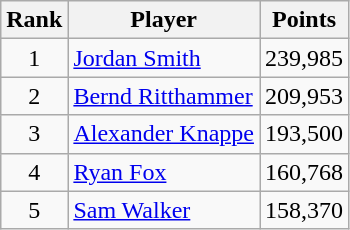<table class="wikitable">
<tr>
<th>Rank</th>
<th>Player</th>
<th>Points</th>
</tr>
<tr>
<td align=center>1</td>
<td> <a href='#'>Jordan Smith</a></td>
<td align=center>239,985</td>
</tr>
<tr>
<td align=center>2</td>
<td> <a href='#'>Bernd Ritthammer</a></td>
<td align=center>209,953</td>
</tr>
<tr>
<td align=center>3</td>
<td> <a href='#'>Alexander Knappe</a></td>
<td align=center>193,500</td>
</tr>
<tr>
<td align=center>4</td>
<td> <a href='#'>Ryan Fox</a></td>
<td align=center>160,768</td>
</tr>
<tr>
<td align=center>5</td>
<td> <a href='#'>Sam Walker</a></td>
<td align=center>158,370</td>
</tr>
</table>
